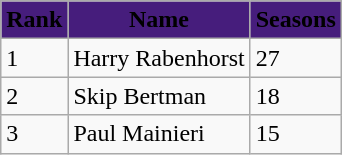<table class="wikitable">
<tr>
<th style="background:#461D7C;"><span>Rank</span></th>
<th style="background:#461D7C;"><span>Name</span></th>
<th style="background:#461D7C;"><span>Seasons</span></th>
</tr>
<tr>
<td>1</td>
<td>Harry Rabenhorst</td>
<td>27</td>
</tr>
<tr>
<td>2</td>
<td>Skip Bertman</td>
<td>18</td>
</tr>
<tr>
<td>3</td>
<td>Paul Mainieri</td>
<td>15</td>
</tr>
</table>
